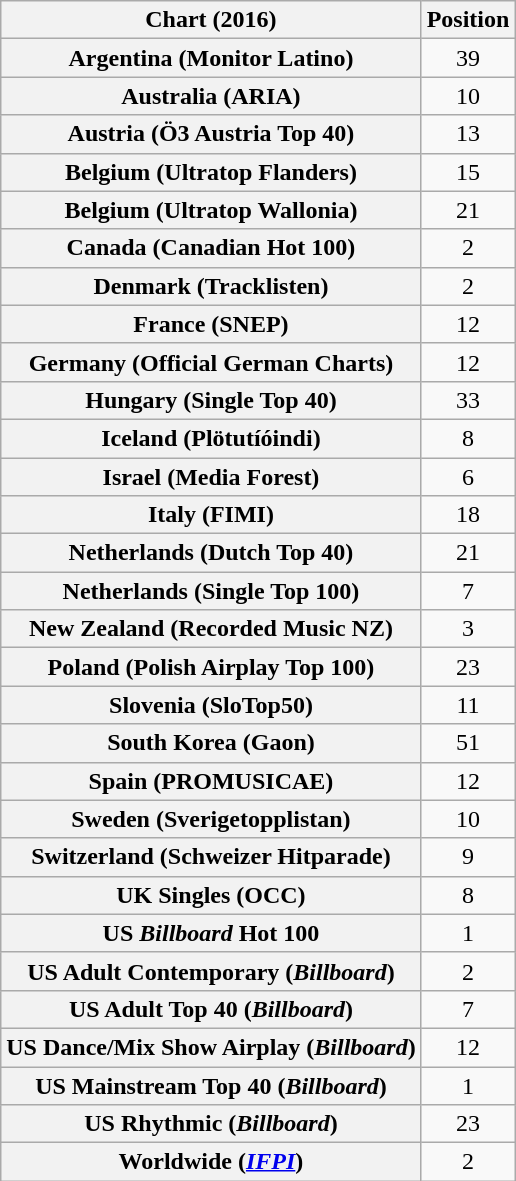<table class="wikitable sortable plainrowheaders" style="text-align:center">
<tr>
<th scope="col">Chart (2016)</th>
<th scope="col">Position</th>
</tr>
<tr>
<th scope="row">Argentina (Monitor Latino)</th>
<td>39</td>
</tr>
<tr>
<th scope="row">Australia (ARIA)</th>
<td>10</td>
</tr>
<tr>
<th scope="row">Austria (Ö3 Austria Top 40)</th>
<td>13</td>
</tr>
<tr>
<th scope="row">Belgium (Ultratop Flanders)</th>
<td>15</td>
</tr>
<tr>
<th scope="row">Belgium (Ultratop Wallonia)</th>
<td>21</td>
</tr>
<tr>
<th scope="row">Canada (Canadian Hot 100)</th>
<td>2</td>
</tr>
<tr>
<th scope="row">Denmark (Tracklisten)</th>
<td>2</td>
</tr>
<tr>
<th scope="row">France (SNEP)</th>
<td>12</td>
</tr>
<tr>
<th scope="row">Germany (Official German Charts)</th>
<td>12</td>
</tr>
<tr>
<th scope="row">Hungary (Single Top 40)</th>
<td>33</td>
</tr>
<tr>
<th scope="row">Iceland (Plötutíóindi)</th>
<td>8</td>
</tr>
<tr>
<th scope="row">Israel (Media Forest)</th>
<td>6</td>
</tr>
<tr>
<th scope="row">Italy (FIMI)</th>
<td>18</td>
</tr>
<tr>
<th scope="row">Netherlands (Dutch Top 40)</th>
<td>21</td>
</tr>
<tr>
<th scope="row">Netherlands (Single Top 100)</th>
<td>7</td>
</tr>
<tr>
<th scope="row">New Zealand (Recorded Music NZ)</th>
<td>3</td>
</tr>
<tr>
<th scope="row">Poland (Polish Airplay Top 100)</th>
<td>23</td>
</tr>
<tr>
<th scope="row">Slovenia (SloTop50)</th>
<td>11</td>
</tr>
<tr>
<th scope="row">South Korea (Gaon)</th>
<td>51</td>
</tr>
<tr>
<th scope="row">Spain (PROMUSICAE)</th>
<td>12</td>
</tr>
<tr>
<th scope="row">Sweden (Sverigetopplistan)</th>
<td>10</td>
</tr>
<tr>
<th scope="row">Switzerland (Schweizer Hitparade)</th>
<td>9</td>
</tr>
<tr>
<th scope="row">UK Singles (OCC)</th>
<td>8</td>
</tr>
<tr>
<th scope="row">US <em>Billboard</em> Hot 100</th>
<td>1</td>
</tr>
<tr>
<th scope="row">US Adult Contemporary (<em>Billboard</em>)</th>
<td>2</td>
</tr>
<tr>
<th scope="row">US Adult Top 40 (<em>Billboard</em>)</th>
<td>7</td>
</tr>
<tr>
<th scope="row">US Dance/Mix Show Airplay (<em>Billboard</em>)</th>
<td>12</td>
</tr>
<tr>
<th scope="row">US Mainstream Top 40 (<em>Billboard</em>)</th>
<td>1</td>
</tr>
<tr>
<th scope="row">US Rhythmic (<em>Billboard</em>)</th>
<td>23</td>
</tr>
<tr>
<th scope="row">Worldwide (<em><a href='#'>IFPI</a></em>)</th>
<td>2</td>
</tr>
</table>
